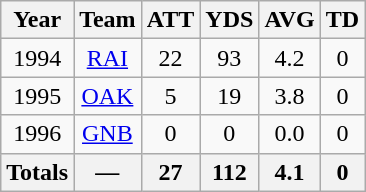<table class="wikitable" style="text-align:center">
<tr>
<th>Year</th>
<th>Team</th>
<th>ATT</th>
<th>YDS</th>
<th>AVG</th>
<th>TD</th>
</tr>
<tr>
<td>1994</td>
<td><a href='#'>RAI</a></td>
<td>22</td>
<td>93</td>
<td>4.2</td>
<td>0</td>
</tr>
<tr>
<td>1995</td>
<td><a href='#'>OAK</a></td>
<td>5</td>
<td>19</td>
<td>3.8</td>
<td>0</td>
</tr>
<tr>
<td>1996</td>
<td><a href='#'>GNB</a></td>
<td>0</td>
<td>0</td>
<td>0.0</td>
<td>0</td>
</tr>
<tr>
<th>Totals</th>
<th>—</th>
<th>27</th>
<th>112</th>
<th>4.1</th>
<th>0</th>
</tr>
</table>
